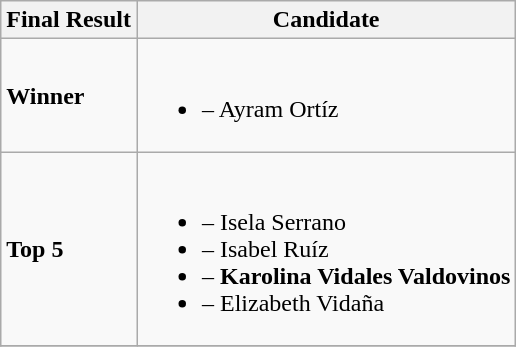<table class="wikitable">
<tr>
<th>Final Result</th>
<th>Candidate</th>
</tr>
<tr>
<td><strong>Winner</strong></td>
<td><br><ul><li><strong></strong> – Ayram Ortíz</li></ul></td>
</tr>
<tr>
<td><strong>Top 5</strong></td>
<td><br><ul><li><strong></strong> – Isela Serrano</li><li><strong></strong> – Isabel Ruíz</li><li><strong></strong> – <strong>Karolina Vidales Valdovinos</strong></li><li><strong></strong> – Elizabeth Vidaña</li></ul></td>
</tr>
<tr>
</tr>
</table>
